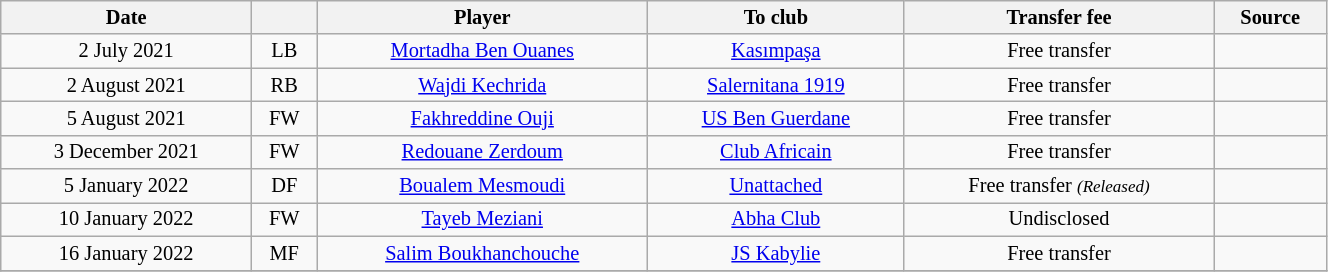<table class="wikitable sortable" style="width:70%; text-align:center; font-size:85%; text-align:centre;">
<tr>
<th>Date</th>
<th></th>
<th>Player</th>
<th>To club</th>
<th>Transfer fee</th>
<th>Source</th>
</tr>
<tr>
<td>2 July 2021</td>
<td>LB</td>
<td> <a href='#'>Mortadha Ben Ouanes</a></td>
<td> <a href='#'>Kasımpaşa</a></td>
<td>Free transfer</td>
<td></td>
</tr>
<tr>
<td>2 August 2021</td>
<td>RB</td>
<td> <a href='#'>Wajdi Kechrida</a></td>
<td> <a href='#'>Salernitana 1919</a></td>
<td>Free transfer</td>
<td></td>
</tr>
<tr>
<td>5 August 2021</td>
<td>FW</td>
<td> <a href='#'>Fakhreddine Ouji</a></td>
<td><a href='#'>US Ben Guerdane</a></td>
<td>Free transfer</td>
<td></td>
</tr>
<tr>
<td>3 December 2021</td>
<td>FW</td>
<td> <a href='#'>Redouane Zerdoum</a></td>
<td><a href='#'>Club Africain</a></td>
<td>Free transfer</td>
<td></td>
</tr>
<tr>
<td>5 January 2022</td>
<td>DF</td>
<td> <a href='#'>Boualem Mesmoudi</a></td>
<td><a href='#'>Unattached</a></td>
<td>Free transfer <small><em>(Released)</em></small></td>
<td></td>
</tr>
<tr>
<td>10 January 2022</td>
<td>FW</td>
<td> <a href='#'>Tayeb Meziani</a></td>
<td> <a href='#'>Abha Club</a></td>
<td>Undisclosed</td>
<td></td>
</tr>
<tr>
<td>16 January 2022</td>
<td>MF</td>
<td> <a href='#'>Salim Boukhanchouche</a></td>
<td> <a href='#'>JS Kabylie</a></td>
<td>Free transfer</td>
<td></td>
</tr>
<tr>
</tr>
</table>
